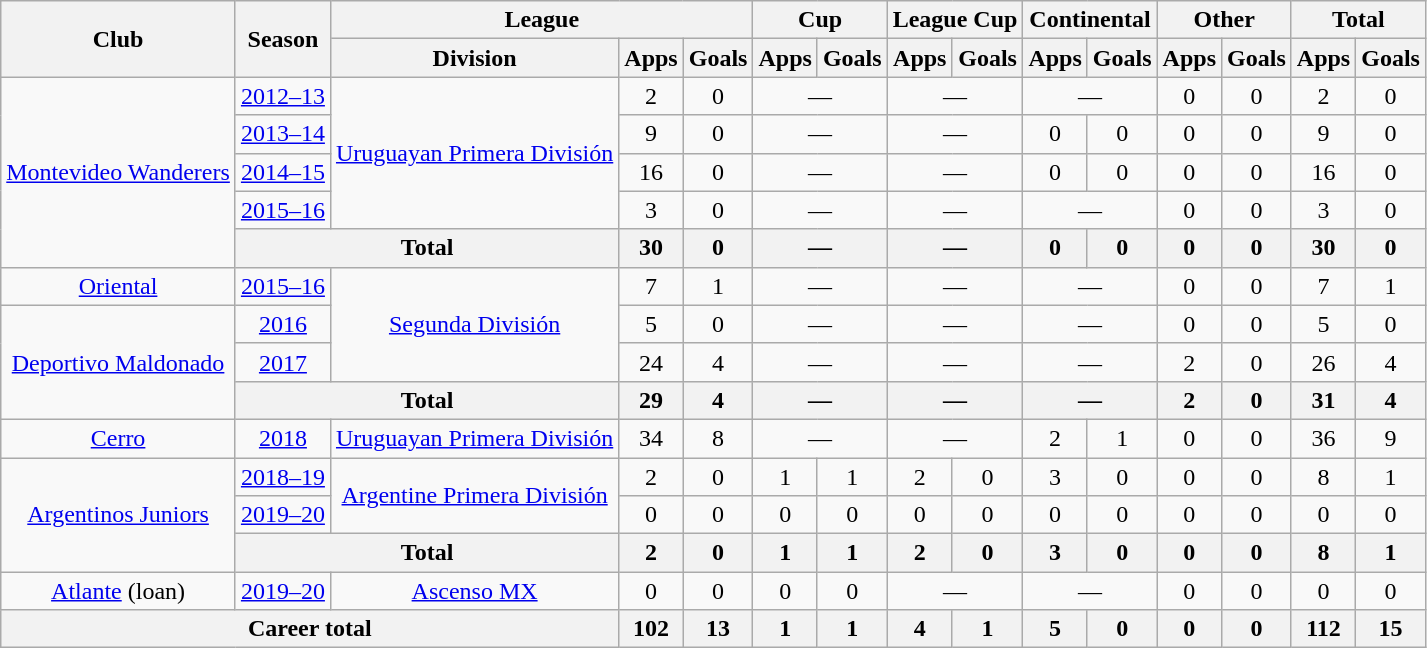<table class="wikitable" style="text-align:center">
<tr>
<th rowspan="2">Club</th>
<th rowspan="2">Season</th>
<th colspan="3">League</th>
<th colspan="2">Cup</th>
<th colspan="2">League Cup</th>
<th colspan="2">Continental</th>
<th colspan="2">Other</th>
<th colspan="2">Total</th>
</tr>
<tr>
<th>Division</th>
<th>Apps</th>
<th>Goals</th>
<th>Apps</th>
<th>Goals</th>
<th>Apps</th>
<th>Goals</th>
<th>Apps</th>
<th>Goals</th>
<th>Apps</th>
<th>Goals</th>
<th>Apps</th>
<th>Goals</th>
</tr>
<tr>
<td rowspan="5"><a href='#'>Montevideo Wanderers</a></td>
<td><a href='#'>2012–13</a></td>
<td rowspan="4"><a href='#'>Uruguayan Primera División</a></td>
<td>2</td>
<td>0</td>
<td colspan="2">—</td>
<td colspan="2">—</td>
<td colspan="2">—</td>
<td>0</td>
<td>0</td>
<td>2</td>
<td>0</td>
</tr>
<tr>
<td><a href='#'>2013–14</a></td>
<td>9</td>
<td>0</td>
<td colspan="2">—</td>
<td colspan="2">—</td>
<td>0</td>
<td>0</td>
<td>0</td>
<td>0</td>
<td>9</td>
<td>0</td>
</tr>
<tr>
<td><a href='#'>2014–15</a></td>
<td>16</td>
<td>0</td>
<td colspan="2">—</td>
<td colspan="2">—</td>
<td>0</td>
<td>0</td>
<td>0</td>
<td>0</td>
<td>16</td>
<td>0</td>
</tr>
<tr>
<td><a href='#'>2015–16</a></td>
<td>3</td>
<td>0</td>
<td colspan="2">—</td>
<td colspan="2">—</td>
<td colspan="2">—</td>
<td>0</td>
<td>0</td>
<td>3</td>
<td>0</td>
</tr>
<tr>
<th colspan="2">Total</th>
<th>30</th>
<th>0</th>
<th colspan="2">—</th>
<th colspan="2">—</th>
<th>0</th>
<th>0</th>
<th>0</th>
<th>0</th>
<th>30</th>
<th>0</th>
</tr>
<tr>
<td rowspan="1"><a href='#'>Oriental</a></td>
<td><a href='#'>2015–16</a></td>
<td rowspan="3"><a href='#'>Segunda División</a></td>
<td>7</td>
<td>1</td>
<td colspan="2">—</td>
<td colspan="2">—</td>
<td colspan="2">—</td>
<td>0</td>
<td>0</td>
<td>7</td>
<td>1</td>
</tr>
<tr>
<td rowspan="3"><a href='#'>Deportivo Maldonado</a></td>
<td><a href='#'>2016</a></td>
<td>5</td>
<td>0</td>
<td colspan="2">—</td>
<td colspan="2">—</td>
<td colspan="2">—</td>
<td>0</td>
<td>0</td>
<td>5</td>
<td>0</td>
</tr>
<tr>
<td><a href='#'>2017</a></td>
<td>24</td>
<td>4</td>
<td colspan="2">—</td>
<td colspan="2">—</td>
<td colspan="2">—</td>
<td>2</td>
<td>0</td>
<td>26</td>
<td>4</td>
</tr>
<tr>
<th colspan="2">Total</th>
<th>29</th>
<th>4</th>
<th colspan="2">—</th>
<th colspan="2">—</th>
<th colspan="2">—</th>
<th>2</th>
<th>0</th>
<th>31</th>
<th>4</th>
</tr>
<tr>
<td rowspan="1"><a href='#'>Cerro</a></td>
<td><a href='#'>2018</a></td>
<td rowspan="1"><a href='#'>Uruguayan Primera División</a></td>
<td>34</td>
<td>8</td>
<td colspan="2">—</td>
<td colspan="2">—</td>
<td>2</td>
<td>1</td>
<td>0</td>
<td>0</td>
<td>36</td>
<td>9</td>
</tr>
<tr>
<td rowspan="3"><a href='#'>Argentinos Juniors</a></td>
<td><a href='#'>2018–19</a></td>
<td rowspan="2"><a href='#'>Argentine Primera División</a></td>
<td>2</td>
<td>0</td>
<td>1</td>
<td>1</td>
<td>2</td>
<td>0</td>
<td>3</td>
<td>0</td>
<td>0</td>
<td>0</td>
<td>8</td>
<td>1</td>
</tr>
<tr>
<td><a href='#'>2019–20</a></td>
<td>0</td>
<td>0</td>
<td>0</td>
<td>0</td>
<td>0</td>
<td>0</td>
<td>0</td>
<td>0</td>
<td>0</td>
<td>0</td>
<td>0</td>
<td>0</td>
</tr>
<tr>
<th colspan="2">Total</th>
<th>2</th>
<th>0</th>
<th>1</th>
<th>1</th>
<th>2</th>
<th>0</th>
<th>3</th>
<th>0</th>
<th>0</th>
<th>0</th>
<th>8</th>
<th>1</th>
</tr>
<tr>
<td rowspan="1"><a href='#'>Atlante</a> (loan)</td>
<td><a href='#'>2019–20</a></td>
<td rowspan="1"><a href='#'>Ascenso MX</a></td>
<td>0</td>
<td>0</td>
<td>0</td>
<td>0</td>
<td colspan="2">—</td>
<td colspan="2">—</td>
<td>0</td>
<td>0</td>
<td>0</td>
<td>0</td>
</tr>
<tr>
<th colspan="3">Career total</th>
<th>102</th>
<th>13</th>
<th>1</th>
<th>1</th>
<th>4</th>
<th>1</th>
<th>5</th>
<th>0</th>
<th>0</th>
<th>0</th>
<th>112</th>
<th>15</th>
</tr>
</table>
